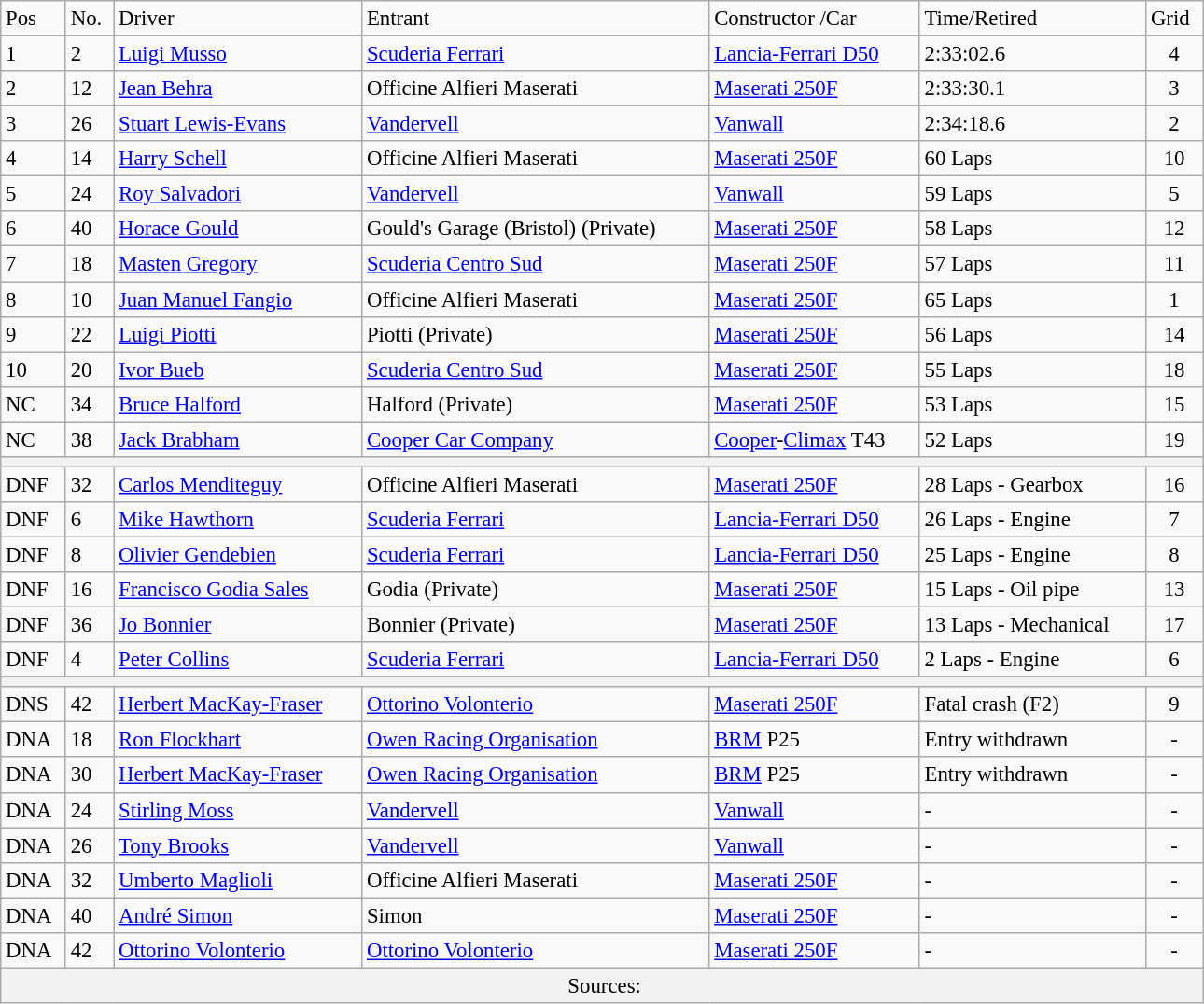<table class="wikitable" style="width: 68%;font-size: 95%;">
<tr>
<td>Pos</td>
<td>No.</td>
<td>Driver</td>
<td>Entrant</td>
<td>Constructor /Car</td>
<td>Time/Retired</td>
<td>Grid</td>
</tr>
<tr>
<td>1</td>
<td>2</td>
<td> <a href='#'>Luigi Musso</a></td>
<td><a href='#'>Scuderia Ferrari</a></td>
<td><a href='#'>Lancia-Ferrari D50</a></td>
<td>2:33:02.6</td>
<td style="text-align:center">4</td>
</tr>
<tr>
<td>2</td>
<td>12</td>
<td> <a href='#'>Jean Behra</a></td>
<td>Officine Alfieri Maserati</td>
<td><a href='#'>Maserati 250F</a></td>
<td>2:33:30.1</td>
<td style="text-align:center">3</td>
</tr>
<tr>
<td>3</td>
<td>26</td>
<td> <a href='#'>Stuart Lewis-Evans</a></td>
<td><a href='#'>Vandervell</a></td>
<td><a href='#'>Vanwall</a></td>
<td>2:34:18.6</td>
<td style="text-align:center">2</td>
</tr>
<tr>
<td>4</td>
<td>14</td>
<td> <a href='#'>Harry Schell</a></td>
<td>Officine Alfieri Maserati</td>
<td><a href='#'>Maserati 250F</a></td>
<td>60 Laps</td>
<td style="text-align:center">10</td>
</tr>
<tr>
<td>5</td>
<td>24</td>
<td> <a href='#'>Roy Salvadori</a></td>
<td><a href='#'>Vandervell</a></td>
<td><a href='#'>Vanwall</a></td>
<td>59 Laps</td>
<td style="text-align:center">5</td>
</tr>
<tr>
<td>6</td>
<td>40</td>
<td> <a href='#'>Horace Gould</a></td>
<td>Gould's Garage (Bristol) (Private)</td>
<td><a href='#'>Maserati 250F</a></td>
<td>58 Laps</td>
<td style="text-align:center">12</td>
</tr>
<tr>
<td>7</td>
<td>18</td>
<td> <a href='#'>Masten Gregory</a></td>
<td><a href='#'>Scuderia Centro Sud</a></td>
<td><a href='#'>Maserati 250F</a></td>
<td>57 Laps</td>
<td style="text-align:center">11</td>
</tr>
<tr>
<td>8</td>
<td>10</td>
<td> <a href='#'>Juan Manuel Fangio</a></td>
<td>Officine Alfieri Maserati</td>
<td><a href='#'>Maserati 250F</a></td>
<td>65 Laps</td>
<td style="text-align:center">1</td>
</tr>
<tr>
<td>9</td>
<td>22</td>
<td> <a href='#'>Luigi Piotti</a></td>
<td>Piotti (Private)</td>
<td><a href='#'>Maserati 250F</a></td>
<td>56 Laps</td>
<td style="text-align:center">14</td>
</tr>
<tr>
<td>10</td>
<td>20</td>
<td> <a href='#'>Ivor Bueb</a></td>
<td><a href='#'>Scuderia Centro Sud</a></td>
<td><a href='#'>Maserati 250F</a></td>
<td>55 Laps</td>
<td style="text-align:center">18</td>
</tr>
<tr>
<td>NC</td>
<td>34</td>
<td> <a href='#'>Bruce Halford</a></td>
<td>Halford (Private)</td>
<td><a href='#'>Maserati 250F</a></td>
<td>53 Laps</td>
<td style="text-align:center">15</td>
</tr>
<tr>
<td>NC</td>
<td>38</td>
<td> <a href='#'>Jack Brabham</a></td>
<td><a href='#'>Cooper Car Company</a></td>
<td><a href='#'>Cooper</a>-<a href='#'>Climax</a> T43</td>
<td>52 Laps</td>
<td style="text-align:center">19</td>
</tr>
<tr>
<td style="background:#F2F2F2;padding-left: 7px" colspan=7></td>
</tr>
<tr>
<td>DNF</td>
<td>32</td>
<td> <a href='#'>Carlos Menditeguy</a></td>
<td>Officine Alfieri Maserati</td>
<td><a href='#'>Maserati 250F</a></td>
<td>28 Laps - Gearbox</td>
<td style="text-align:center">16</td>
</tr>
<tr>
<td>DNF</td>
<td>6</td>
<td> <a href='#'>Mike Hawthorn</a></td>
<td><a href='#'>Scuderia Ferrari</a></td>
<td><a href='#'>Lancia-Ferrari D50</a></td>
<td>26 Laps - Engine</td>
<td style="text-align:center">7</td>
</tr>
<tr>
<td>DNF</td>
<td>8</td>
<td> <a href='#'>Olivier Gendebien</a></td>
<td><a href='#'>Scuderia Ferrari</a></td>
<td><a href='#'>Lancia-Ferrari D50</a></td>
<td>25 Laps - Engine</td>
<td style="text-align:center">8</td>
</tr>
<tr>
<td>DNF</td>
<td>16</td>
<td> <a href='#'>Francisco Godia Sales</a></td>
<td>Godia (Private)</td>
<td><a href='#'>Maserati 250F</a></td>
<td>15 Laps - Oil pipe</td>
<td style="text-align:center">13</td>
</tr>
<tr>
<td>DNF</td>
<td>36</td>
<td> <a href='#'>Jo Bonnier</a></td>
<td>Bonnier (Private)</td>
<td><a href='#'>Maserati 250F</a></td>
<td>13 Laps - Mechanical</td>
<td style="text-align:center">17</td>
</tr>
<tr>
<td>DNF</td>
<td>4</td>
<td> <a href='#'>Peter Collins</a></td>
<td><a href='#'>Scuderia Ferrari</a></td>
<td><a href='#'>Lancia-Ferrari D50</a></td>
<td>2 Laps - Engine</td>
<td style="text-align:center">6</td>
</tr>
<tr>
<td style="background:#F2F2F2;padding-left: 7px" colspan=7></td>
</tr>
<tr>
<td>DNS</td>
<td>42</td>
<td> <a href='#'>Herbert MacKay-Fraser</a></td>
<td><a href='#'>Ottorino Volonterio</a></td>
<td><a href='#'>Maserati 250F</a></td>
<td>Fatal crash (F2)</td>
<td style="text-align:center">9</td>
</tr>
<tr>
<td>DNA</td>
<td>18</td>
<td> <a href='#'>Ron Flockhart</a></td>
<td><a href='#'>Owen Racing Organisation</a></td>
<td><a href='#'>BRM</a> P25</td>
<td>Entry withdrawn</td>
<td style="text-align:center">-</td>
</tr>
<tr>
<td>DNA</td>
<td>30</td>
<td> <a href='#'>Herbert MacKay-Fraser</a></td>
<td><a href='#'>Owen Racing Organisation</a></td>
<td><a href='#'>BRM</a> P25</td>
<td>Entry withdrawn</td>
<td style="text-align:center">-</td>
</tr>
<tr>
<td>DNA</td>
<td>24</td>
<td> <a href='#'>Stirling Moss</a></td>
<td><a href='#'>Vandervell</a></td>
<td><a href='#'>Vanwall</a></td>
<td>-</td>
<td style="text-align:center">-</td>
</tr>
<tr>
<td>DNA</td>
<td>26</td>
<td> <a href='#'>Tony Brooks</a></td>
<td><a href='#'>Vandervell</a></td>
<td><a href='#'>Vanwall</a></td>
<td>-</td>
<td style="text-align:center">-</td>
</tr>
<tr>
<td>DNA</td>
<td>32</td>
<td> <a href='#'>Umberto Maglioli</a></td>
<td>Officine Alfieri Maserati</td>
<td><a href='#'>Maserati 250F</a></td>
<td>-</td>
<td style="text-align:center">-</td>
</tr>
<tr>
<td>DNA</td>
<td>40</td>
<td> <a href='#'>André Simon</a></td>
<td>Simon</td>
<td><a href='#'>Maserati 250F</a></td>
<td>-</td>
<td style="text-align:center">-</td>
</tr>
<tr>
<td>DNA</td>
<td>42</td>
<td> <a href='#'>Ottorino Volonterio</a></td>
<td><a href='#'>Ottorino Volonterio</a></td>
<td><a href='#'>Maserati 250F</a></td>
<td>-</td>
<td style="text-align:center">-</td>
</tr>
<tr>
<td style="background:#F2F2F2;padding-left: 7px" colspan=7 align="center">Sources:</td>
</tr>
</table>
